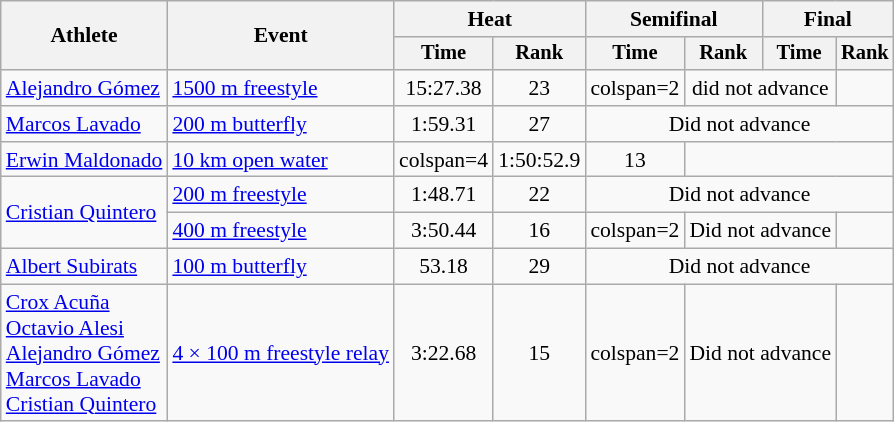<table class=wikitable style="font-size:90%">
<tr>
<th rowspan="2">Athlete</th>
<th rowspan="2">Event</th>
<th colspan="2">Heat</th>
<th colspan="2">Semifinal</th>
<th colspan="2">Final</th>
</tr>
<tr style="font-size:95%">
<th>Time</th>
<th>Rank</th>
<th>Time</th>
<th>Rank</th>
<th>Time</th>
<th>Rank</th>
</tr>
<tr align=center>
<td align=left><a href='#'>Alejandro Gómez</a></td>
<td align=left><a href='#'>1500 m freestyle</a></td>
<td>15:27.38</td>
<td>23</td>
<td>colspan=2 </td>
<td colspan=2>did not advance</td>
</tr>
<tr align=center>
<td align=left><a href='#'>Marcos Lavado</a></td>
<td align=left><a href='#'>200 m butterfly</a></td>
<td>1:59.31</td>
<td>27</td>
<td colspan=4>Did not advance</td>
</tr>
<tr align=center>
<td align=left><a href='#'>Erwin Maldonado</a></td>
<td align=left><a href='#'>10 km open water</a></td>
<td>colspan=4 </td>
<td>1:50:52.9</td>
<td>13</td>
</tr>
<tr align=center>
<td align=left rowspan=2><a href='#'>Cristian Quintero</a></td>
<td align=left><a href='#'>200 m freestyle</a></td>
<td>1:48.71</td>
<td>22</td>
<td colspan=4>Did not advance</td>
</tr>
<tr align=center>
<td align=left><a href='#'>400 m freestyle</a></td>
<td>3:50.44</td>
<td>16</td>
<td>colspan=2 </td>
<td colspan=2>Did not advance</td>
</tr>
<tr align=center>
<td align=left><a href='#'>Albert Subirats</a></td>
<td align=left><a href='#'>100 m butterfly</a></td>
<td>53.18</td>
<td>29</td>
<td colspan=4>Did not advance</td>
</tr>
<tr align=center>
<td align=left><a href='#'>Crox Acuña</a><br><a href='#'>Octavio Alesi</a><br><a href='#'>Alejandro Gómez</a><br><a href='#'>Marcos Lavado</a><br><a href='#'>Cristian Quintero</a></td>
<td align=left><a href='#'>4 × 100 m freestyle relay</a></td>
<td>3:22.68</td>
<td>15</td>
<td>colspan=2 </td>
<td colspan=2>Did not advance</td>
</tr>
</table>
